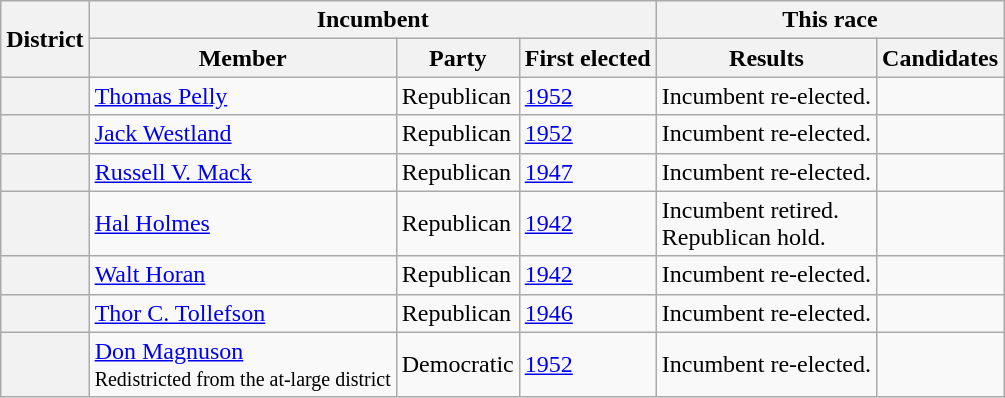<table class=wikitable>
<tr>
<th rowspan=2>District</th>
<th colspan=3>Incumbent</th>
<th colspan=2>This race</th>
</tr>
<tr>
<th>Member</th>
<th>Party</th>
<th>First elected</th>
<th>Results</th>
<th>Candidates</th>
</tr>
<tr>
<th></th>
<td><a href='#'>Thomas Pelly</a></td>
<td>Republican</td>
<td><a href='#'>1952</a></td>
<td>Incumbent re-elected.</td>
<td nowrap></td>
</tr>
<tr>
<th></th>
<td><a href='#'>Jack Westland</a></td>
<td>Republican</td>
<td><a href='#'>1952</a></td>
<td>Incumbent re-elected.</td>
<td nowrap></td>
</tr>
<tr>
<th></th>
<td><a href='#'>Russell V. Mack</a></td>
<td>Republican</td>
<td><a href='#'>1947 </a></td>
<td>Incumbent re-elected.</td>
<td nowrap></td>
</tr>
<tr>
<th></th>
<td><a href='#'>Hal Holmes</a></td>
<td>Republican</td>
<td><a href='#'>1942</a></td>
<td>Incumbent retired.<br>Republican hold.</td>
<td nowrap></td>
</tr>
<tr>
<th></th>
<td><a href='#'>Walt Horan</a></td>
<td>Republican</td>
<td><a href='#'>1942</a></td>
<td>Incumbent re-elected.</td>
<td nowrap></td>
</tr>
<tr>
<th></th>
<td><a href='#'>Thor C. Tollefson</a></td>
<td>Republican</td>
<td><a href='#'>1946</a></td>
<td>Incumbent re-elected.</td>
<td nowrap></td>
</tr>
<tr>
<th></th>
<td><a href='#'>Don Magnuson</a><br><small>Redistricted from the at-large district</small></td>
<td>Democratic</td>
<td><a href='#'>1952</a></td>
<td>Incumbent re-elected.</td>
<td nowrap></td>
</tr>
</table>
